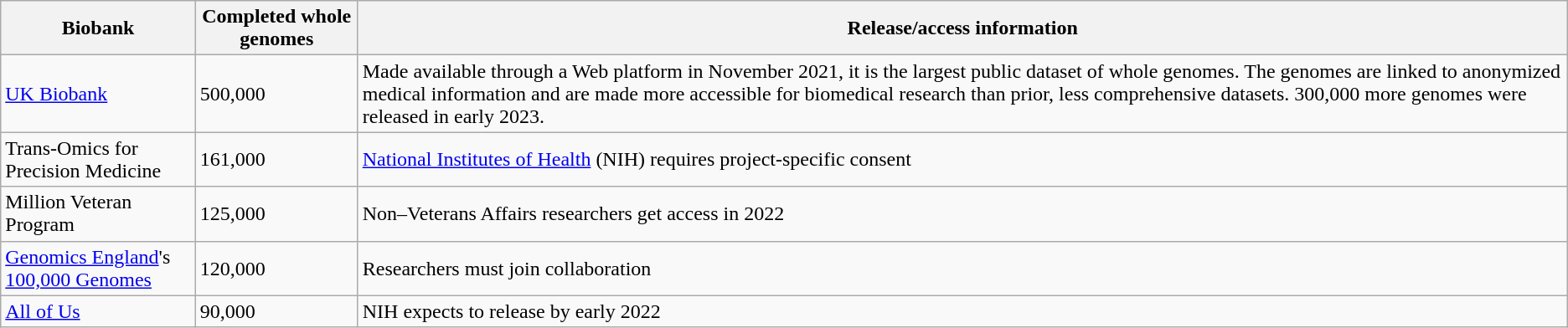<table class="wikitable">
<tr>
<th>Biobank</th>
<th>Completed whole genomes</th>
<th>Release/access information</th>
</tr>
<tr>
<td><a href='#'>UK Biobank</a></td>
<td>500,000</td>
<td>Made available through a Web platform in November 2021, it is the largest public dataset of whole genomes. The genomes are linked to anonymized medical information and are made more accessible for biomedical research than prior, less comprehensive datasets. 300,000 more genomes were released in early 2023.</td>
</tr>
<tr>
<td>Trans-Omics for Precision Medicine</td>
<td>161,000</td>
<td><a href='#'>National Institutes of Health</a> (NIH) requires project-specific consent</td>
</tr>
<tr>
<td>Million Veteran Program</td>
<td>125,000</td>
<td>Non–Veterans Affairs researchers get access in 2022</td>
</tr>
<tr>
<td><a href='#'>Genomics England</a>'s <a href='#'>100,000 Genomes</a></td>
<td>120,000</td>
<td>Researchers must join collaboration</td>
</tr>
<tr>
<td><a href='#'>All of Us</a></td>
<td>90,000</td>
<td>NIH expects to release by early 2022</td>
</tr>
</table>
